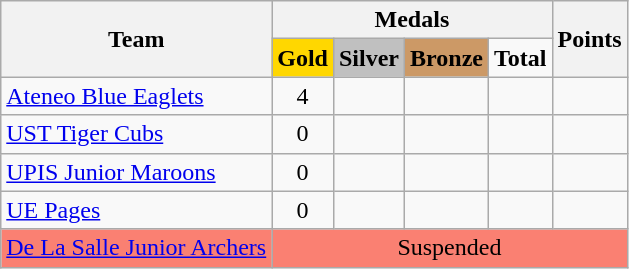<table class="wikitable">
<tr>
<th rowspan=2>Team</th>
<th colspan=4>Medals</th>
<th rowspan=2>Points</th>
</tr>
<tr>
<td align=center bgcolor="gold"><strong> Gold  </strong></td>
<td align=center bgcolor="silver"><strong>Silver</strong></td>
<td align=center bgcolor="CC9966"><strong>Bronze</strong></td>
<td align=center><strong>Total</strong></td>
</tr>
<tr bgcolor=>
<td> <a href='#'>Ateneo Blue Eaglets</a></td>
<td align=center>4</td>
<td align=center></td>
<td align=center></td>
<td align=center></td>
<td align=center></td>
</tr>
<tr bgcolor=>
<td> <a href='#'>UST Tiger Cubs</a></td>
<td align=center>0</td>
<td align=center></td>
<td align=center></td>
<td align=center></td>
<td align=center></td>
</tr>
<tr bgcolor=>
<td> <a href='#'>UPIS Junior Maroons</a></td>
<td align=center>0</td>
<td align=center></td>
<td align=center></td>
<td align=center></td>
<td align=center></td>
</tr>
<tr>
<td> <a href='#'>UE Pages</a></td>
<td align=center>0</td>
<td align=center></td>
<td align=center></td>
<td align=center></td>
<td align=center></td>
</tr>
<tr bgcolor=salmon>
<td>  <a href='#'>De La Salle Junior Archers</a></td>
<td align=center colspan=5>Suspended</td>
</tr>
</table>
